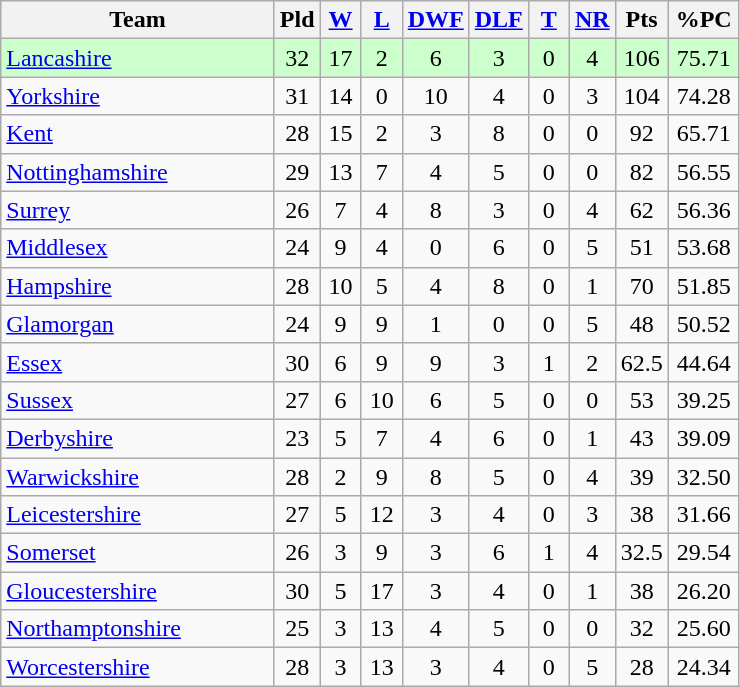<table class="wikitable" style="text-align:center;">
<tr>
<th width=175>Team</th>
<th width=20 abbr="Played">Pld</th>
<th width=20 abbr="Won"><a href='#'>W</a></th>
<th width=20 abbr="Lost"><a href='#'>L</a></th>
<th width=20 abbr="Drawn"><a href='#'>DWF</a></th>
<th width=20 abbr="Drawn"><a href='#'>DLF</a></th>
<th width=20 abbr="Tie"><a href='#'>T</a></th>
<th width=20 abbr="No Result"><a href='#'>NR</a></th>
<th width=20 abbr="Points">Pts</th>
<th width=40 abbr="Percentage of possible points">%PC</th>
</tr>
<tr style="background:#ccffcc;">
<td style="text-align:left;"><a href='#'>Lancashire</a></td>
<td>32</td>
<td>17</td>
<td>2</td>
<td>6</td>
<td>3</td>
<td>0</td>
<td>4</td>
<td>106</td>
<td>75.71</td>
</tr>
<tr>
<td style="text-align:left;"><a href='#'>Yorkshire</a></td>
<td>31</td>
<td>14</td>
<td>0</td>
<td>10</td>
<td>4</td>
<td>0</td>
<td>3</td>
<td>104</td>
<td>74.28</td>
</tr>
<tr>
<td style="text-align:left;"><a href='#'>Kent</a></td>
<td>28</td>
<td>15</td>
<td>2</td>
<td>3</td>
<td>8</td>
<td>0</td>
<td>0</td>
<td>92</td>
<td>65.71</td>
</tr>
<tr>
<td style="text-align:left;"><a href='#'>Nottinghamshire</a></td>
<td>29</td>
<td>13</td>
<td>7</td>
<td>4</td>
<td>5</td>
<td>0</td>
<td>0</td>
<td>82</td>
<td>56.55</td>
</tr>
<tr>
<td style="text-align:left;"><a href='#'>Surrey</a></td>
<td>26</td>
<td>7</td>
<td>4</td>
<td>8</td>
<td>3</td>
<td>0</td>
<td>4</td>
<td>62</td>
<td>56.36</td>
</tr>
<tr>
<td style="text-align:left;"><a href='#'>Middlesex</a></td>
<td>24</td>
<td>9</td>
<td>4</td>
<td>0</td>
<td>6</td>
<td>0</td>
<td>5</td>
<td>51</td>
<td>53.68</td>
</tr>
<tr>
<td style="text-align:left;"><a href='#'>Hampshire</a></td>
<td>28</td>
<td>10</td>
<td>5</td>
<td>4</td>
<td>8</td>
<td>0</td>
<td>1</td>
<td>70</td>
<td>51.85</td>
</tr>
<tr>
<td style="text-align:left;"><a href='#'>Glamorgan</a></td>
<td>24</td>
<td>9</td>
<td>9</td>
<td>1</td>
<td>0</td>
<td>0</td>
<td>5</td>
<td>48</td>
<td>50.52</td>
</tr>
<tr>
<td style="text-align:left;"><a href='#'>Essex</a></td>
<td>30</td>
<td>6</td>
<td>9</td>
<td>9</td>
<td>3</td>
<td>1</td>
<td>2</td>
<td>62.5</td>
<td>44.64</td>
</tr>
<tr>
<td style="text-align:left;"><a href='#'>Sussex</a></td>
<td>27</td>
<td>6</td>
<td>10</td>
<td>6</td>
<td>5</td>
<td>0</td>
<td>0</td>
<td>53</td>
<td>39.25</td>
</tr>
<tr>
<td style="text-align:left;"><a href='#'>Derbyshire</a></td>
<td>23</td>
<td>5</td>
<td>7</td>
<td>4</td>
<td>6</td>
<td>0</td>
<td>1</td>
<td>43</td>
<td>39.09</td>
</tr>
<tr>
<td style="text-align:left;"><a href='#'>Warwickshire</a></td>
<td>28</td>
<td>2</td>
<td>9</td>
<td>8</td>
<td>5</td>
<td>0</td>
<td>4</td>
<td>39</td>
<td>32.50</td>
</tr>
<tr>
<td style="text-align:left;"><a href='#'>Leicestershire</a></td>
<td>27</td>
<td>5</td>
<td>12</td>
<td>3</td>
<td>4</td>
<td>0</td>
<td>3</td>
<td>38</td>
<td>31.66</td>
</tr>
<tr>
<td style="text-align:left;"><a href='#'>Somerset</a></td>
<td>26</td>
<td>3</td>
<td>9</td>
<td>3</td>
<td>6</td>
<td>1</td>
<td>4</td>
<td>32.5</td>
<td>29.54</td>
</tr>
<tr>
<td style="text-align:left;"><a href='#'>Gloucestershire</a></td>
<td>30</td>
<td>5</td>
<td>17</td>
<td>3</td>
<td>4</td>
<td>0</td>
<td>1</td>
<td>38</td>
<td>26.20</td>
</tr>
<tr>
<td style="text-align:left;"><a href='#'>Northamptonshire</a></td>
<td>25</td>
<td>3</td>
<td>13</td>
<td>4</td>
<td>5</td>
<td>0</td>
<td>0</td>
<td>32</td>
<td>25.60</td>
</tr>
<tr>
<td style="text-align:left;"><a href='#'>Worcestershire</a></td>
<td>28</td>
<td>3</td>
<td>13</td>
<td>3</td>
<td>4</td>
<td>0</td>
<td>5</td>
<td>28</td>
<td>24.34</td>
</tr>
</table>
